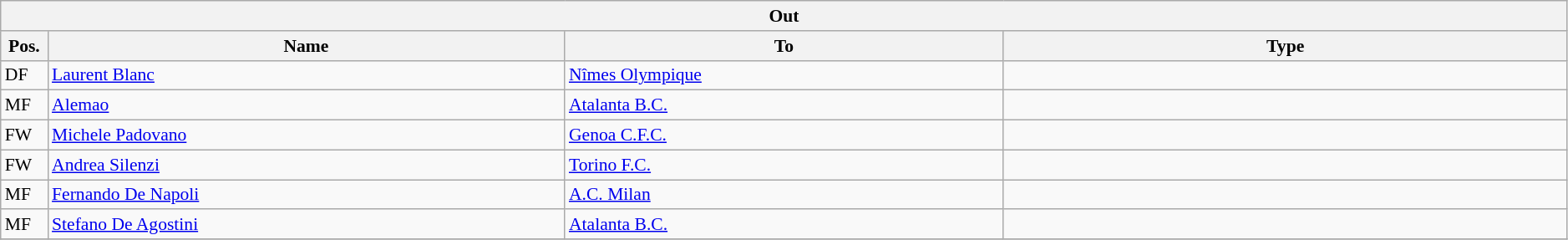<table class="wikitable" style="font-size:90%;width:99%;">
<tr>
<th colspan="4">Out</th>
</tr>
<tr>
<th width=3%>Pos.</th>
<th width=33%>Name</th>
<th width=28%>To</th>
<th width=36%>Type</th>
</tr>
<tr>
<td>DF</td>
<td><a href='#'>Laurent Blanc</a></td>
<td><a href='#'>Nîmes Olympique</a></td>
<td></td>
</tr>
<tr>
<td>MF</td>
<td><a href='#'>Alemao</a></td>
<td><a href='#'>Atalanta B.C.</a></td>
<td></td>
</tr>
<tr>
<td>FW</td>
<td><a href='#'>Michele Padovano</a></td>
<td><a href='#'>Genoa C.F.C.</a></td>
<td></td>
</tr>
<tr>
<td>FW</td>
<td><a href='#'>Andrea Silenzi</a></td>
<td><a href='#'>Torino F.C.</a></td>
<td></td>
</tr>
<tr>
<td>MF</td>
<td><a href='#'>Fernando De Napoli</a></td>
<td><a href='#'>A.C. Milan</a></td>
<td></td>
</tr>
<tr>
<td>MF</td>
<td><a href='#'>Stefano De Agostini</a></td>
<td><a href='#'>Atalanta B.C.</a></td>
<td></td>
</tr>
<tr>
</tr>
</table>
